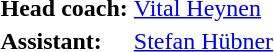<table>
<tr>
<td><strong>Head coach:</strong></td>
<td><a href='#'>Vital Heynen</a></td>
</tr>
<tr>
<td><strong>Assistant:</strong></td>
<td><a href='#'>Stefan Hübner</a></td>
</tr>
</table>
